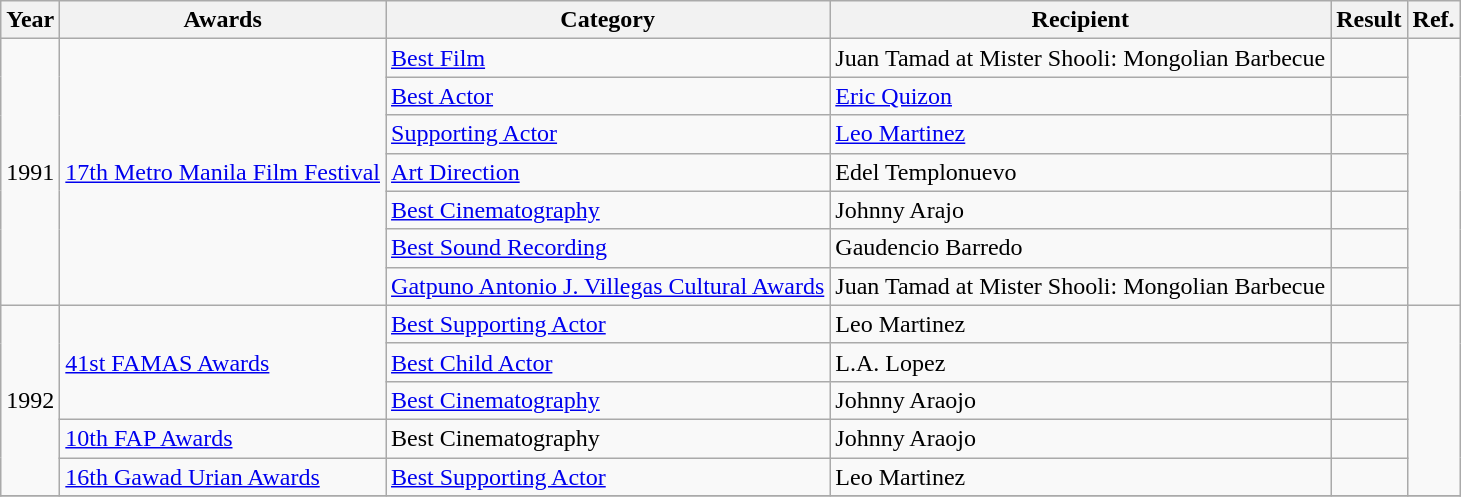<table class="wikitable">
<tr>
<th>Year</th>
<th>Awards</th>
<th>Category</th>
<th>Recipient</th>
<th>Result</th>
<th>Ref.</th>
</tr>
<tr>
<td rowspan="7">1991</td>
<td rowspan="7"><a href='#'>17th Metro Manila Film Festival</a></td>
<td><a href='#'>Best Film</a></td>
<td>Juan Tamad at Mister Shooli: Mongolian Barbecue</td>
<td></td>
<td rowspan="7"></td>
</tr>
<tr>
<td><a href='#'>Best Actor</a></td>
<td><a href='#'>Eric Quizon</a></td>
<td></td>
</tr>
<tr>
<td><a href='#'>Supporting Actor</a></td>
<td><a href='#'>Leo Martinez</a></td>
<td></td>
</tr>
<tr>
<td><a href='#'>Art Direction</a></td>
<td>Edel Templonuevo</td>
<td></td>
</tr>
<tr>
<td><a href='#'>Best Cinematography</a></td>
<td>Johnny Arajo</td>
<td></td>
</tr>
<tr>
<td><a href='#'>Best Sound Recording</a></td>
<td>Gaudencio Barredo</td>
<td></td>
</tr>
<tr>
<td><a href='#'>Gatpuno Antonio J. Villegas Cultural Awards</a></td>
<td>Juan Tamad at Mister Shooli: Mongolian Barbecue</td>
<td></td>
</tr>
<tr>
<td rowspan="5">1992</td>
<td rowspan="3"><a href='#'>41st FAMAS Awards</a></td>
<td><a href='#'>Best Supporting Actor</a></td>
<td>Leo Martinez</td>
<td></td>
<td rowspan="5"></td>
</tr>
<tr>
<td><a href='#'>Best Child Actor</a></td>
<td>L.A. Lopez</td>
<td></td>
</tr>
<tr>
<td><a href='#'>Best Cinematography</a></td>
<td>Johnny Araojo</td>
<td></td>
</tr>
<tr>
<td><a href='#'>10th FAP Awards</a></td>
<td>Best Cinematography</td>
<td>Johnny Araojo</td>
<td></td>
</tr>
<tr>
<td><a href='#'>16th Gawad Urian Awards</a></td>
<td><a href='#'>Best Supporting Actor</a></td>
<td>Leo Martinez</td>
<td></td>
</tr>
<tr>
</tr>
</table>
